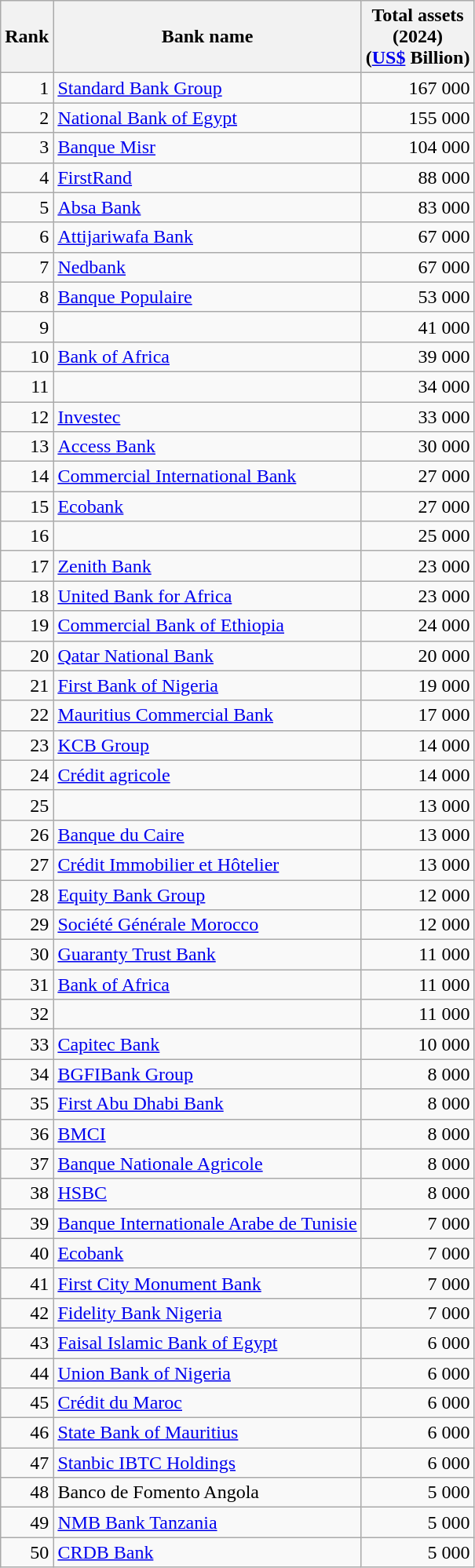<table class="wikitable sortable mw-collapsible">
<tr>
<th data-sort-type="number">Rank</th>
<th>Bank name</th>
<th>Total assets<br>(2024)<br>(<a href='#'>US$</a> Billion)</th>
</tr>
<tr>
<td align=right>1</td>
<td> <a href='#'>Standard Bank Group</a></td>
<td align=right>167 000</td>
</tr>
<tr>
<td align=right>2</td>
<td> <a href='#'>National Bank of Egypt</a></td>
<td align=right>155 000</td>
</tr>
<tr>
<td align=right>3</td>
<td> <a href='#'>Banque Misr</a></td>
<td align=right>104 000</td>
</tr>
<tr>
<td align=right>4</td>
<td> <a href='#'>FirstRand</a></td>
<td align=right>88 000</td>
</tr>
<tr>
<td align=right>5</td>
<td> <a href='#'>Absa Bank</a></td>
<td align=right>83 000</td>
</tr>
<tr>
<td align="right">6</td>
<td> <a href='#'>Attijariwafa Bank</a></td>
<td align="right">67 000</td>
</tr>
<tr>
<td align="right">7</td>
<td> <a href='#'>Nedbank</a></td>
<td align="right">67 000</td>
</tr>
<tr>
<td align=right>8</td>
<td> <a href='#'>Banque Populaire</a></td>
<td align=right>53 000</td>
</tr>
<tr>
<td align="right">9</td>
<td> </td>
<td align="right">41 000</td>
</tr>
<tr>
<td align="right">10</td>
<td> <a href='#'>Bank of Africa</a></td>
<td align="right">39 000</td>
</tr>
<tr>
<td align="right">11</td>
<td> </td>
<td align="right">34 000</td>
</tr>
<tr>
<td align="right">12</td>
<td> <a href='#'>Investec</a></td>
<td align="right">33 000</td>
</tr>
<tr>
<td align="right">13</td>
<td> <a href='#'>Access Bank</a></td>
<td align="right">30 000</td>
</tr>
<tr>
<td align="right">14</td>
<td> <a href='#'>Commercial International Bank</a></td>
<td align="right">27 000</td>
</tr>
<tr>
<td align="right">15</td>
<td> <a href='#'>Ecobank</a></td>
<td align="right">27 000</td>
</tr>
<tr>
<td align="right">16</td>
<td> </td>
<td align="right">25 000</td>
</tr>
<tr>
<td align="right">17</td>
<td> <a href='#'>Zenith Bank</a></td>
<td align="right">23 000</td>
</tr>
<tr>
<td align="right">18</td>
<td> <a href='#'>United Bank for Africa</a></td>
<td align="right">23 000</td>
</tr>
<tr>
<td align=right>19</td>
<td> <a href='#'>Commercial Bank of Ethiopia</a></td>
<td align=right>24 000</td>
</tr>
<tr>
<td align=right>20</td>
<td> <a href='#'>Qatar National Bank</a></td>
<td align=right>20 000</td>
</tr>
<tr>
<td align="right">21</td>
<td> <a href='#'>First Bank of Nigeria</a></td>
<td align="right">19 000</td>
</tr>
<tr>
<td align="right">22</td>
<td> <a href='#'>Mauritius Commercial Bank</a></td>
<td align="right">17 000</td>
</tr>
<tr>
<td align="right">23</td>
<td> <a href='#'>KCB Group</a></td>
<td align="right">14 000</td>
</tr>
<tr>
<td align="right">24</td>
<td> <a href='#'>Crédit agricole</a></td>
<td align="right">14 000</td>
</tr>
<tr>
<td align="right">25</td>
<td> </td>
<td align="right">13 000</td>
</tr>
<tr>
<td align="right">26</td>
<td> <a href='#'>Banque du Caire</a></td>
<td align="right">13 000</td>
</tr>
<tr>
<td align="right">27</td>
<td> <a href='#'>Crédit Immobilier et Hôtelier</a></td>
<td align="right">13 000</td>
</tr>
<tr>
<td align=right>28</td>
<td> <a href='#'>Equity Bank Group</a></td>
<td align=right>12 000</td>
</tr>
<tr>
<td align="right">29</td>
<td> <a href='#'>Société Générale Morocco</a></td>
<td align="right">12 000</td>
</tr>
<tr>
<td align="right">30</td>
<td> <a href='#'>Guaranty Trust Bank</a></td>
<td align="right">11 000</td>
</tr>
<tr>
<td align="right">31</td>
<td> <a href='#'>Bank of Africa</a></td>
<td align="right">11 000</td>
</tr>
<tr>
<td align="right">32</td>
<td> </td>
<td align="right">11 000</td>
</tr>
<tr>
<td align="right">33</td>
<td> <a href='#'>Capitec Bank</a></td>
<td align="right">10 000</td>
</tr>
<tr>
<td align="right">34</td>
<td> <a href='#'>BGFIBank Group</a></td>
<td align="right">8 000</td>
</tr>
<tr>
<td align="right">35</td>
<td> <a href='#'>First Abu Dhabi Bank</a></td>
<td align="right">8 000</td>
</tr>
<tr>
<td align="right">36</td>
<td> <a href='#'>BMCI</a></td>
<td align="right">8 000</td>
</tr>
<tr>
<td align="right">37</td>
<td> <a href='#'>Banque Nationale Agricole</a></td>
<td align="right">8 000</td>
</tr>
<tr>
<td align="right">38</td>
<td> <a href='#'>HSBC</a></td>
<td align="right">8 000</td>
</tr>
<tr>
<td align="right">39</td>
<td> <a href='#'>Banque Internationale Arabe de Tunisie</a></td>
<td align="right">7 000</td>
</tr>
<tr>
<td align="right">40</td>
<td> <a href='#'>Ecobank</a></td>
<td align="right">7 000</td>
</tr>
<tr>
<td align="right">41</td>
<td> <a href='#'>First City Monument Bank</a></td>
<td align="right">7 000</td>
</tr>
<tr>
<td align="right">42</td>
<td> <a href='#'>Fidelity Bank Nigeria</a></td>
<td align="right">7 000</td>
</tr>
<tr>
<td align="right">43</td>
<td> <a href='#'>Faisal Islamic Bank of Egypt</a></td>
<td align="right">6 000</td>
</tr>
<tr>
<td align="right">44</td>
<td> <a href='#'>Union Bank of Nigeria</a></td>
<td align="right">6 000</td>
</tr>
<tr>
<td align="right">45</td>
<td> <a href='#'>Crédit du Maroc</a></td>
<td align="right">6 000</td>
</tr>
<tr>
<td align="right">46</td>
<td> <a href='#'>State Bank of Mauritius</a></td>
<td align="right">6 000</td>
</tr>
<tr>
<td align="right">47</td>
<td> <a href='#'>Stanbic IBTC Holdings</a></td>
<td align="right">6 000</td>
</tr>
<tr>
<td align="right">48</td>
<td> Banco de Fomento Angola</td>
<td align="right">5 000</td>
</tr>
<tr>
<td align="right">49</td>
<td> <a href='#'>NMB Bank Tanzania</a></td>
<td align="right">5 000</td>
</tr>
<tr>
<td align="right">50</td>
<td> <a href='#'>CRDB Bank</a></td>
<td align="right">5 000</td>
</tr>
</table>
